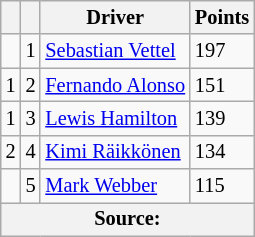<table class="wikitable" style="font-size: 85%;">
<tr>
<th></th>
<th></th>
<th>Driver</th>
<th>Points</th>
</tr>
<tr>
<td align="left"></td>
<td align="center">1</td>
<td> <a href='#'>Sebastian Vettel</a></td>
<td align="left">197</td>
</tr>
<tr>
<td align="left"> 1</td>
<td align="center">2</td>
<td> <a href='#'>Fernando Alonso</a></td>
<td align="left">151</td>
</tr>
<tr>
<td align="left"> 1</td>
<td align="center">3</td>
<td> <a href='#'>Lewis Hamilton</a></td>
<td align="left">139</td>
</tr>
<tr>
<td align="left"> 2</td>
<td align="center">4</td>
<td> <a href='#'>Kimi Räikkönen</a></td>
<td align="left">134</td>
</tr>
<tr>
<td align="left"></td>
<td align="center">5</td>
<td> <a href='#'>Mark Webber</a></td>
<td align="left">115</td>
</tr>
<tr>
<th colspan=4>Source: </th>
</tr>
</table>
